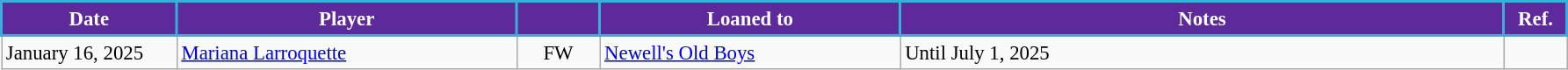<table class="wikitable" style="text-align:left; font-size:95%;">
<tr>
<th style="background:#5E299A; color:white; border:2px solid #3aadd9; width:125px;">Date</th>
<th style="background:#5E299A; color:white; border:2px solid #3aadd9; width:250px;">Player</th>
<th style="background:#5E299A; color:white; border:2px solid #3aadd9; width:55px;"></th>
<th style="background:#5E299A; color:white; border:2px solid #3aadd9; width:220px;">Loaned to</th>
<th style="background:#5E299A; color:white; border:2px solid #3aadd9; width:450px;">Notes</th>
<th style="background:#5E299A; color:white; border:2px solid #3aadd9; width:40px;">Ref.</th>
</tr>
<tr>
<td>January 16, 2025</td>
<td> <a href='#'>Mariana Larroquette</a></td>
<td style="text-align: center;">FW</td>
<td> <a href='#'>Newell's Old Boys</a></td>
<td>Until July 1, 2025</td>
<td></td>
</tr>
</table>
